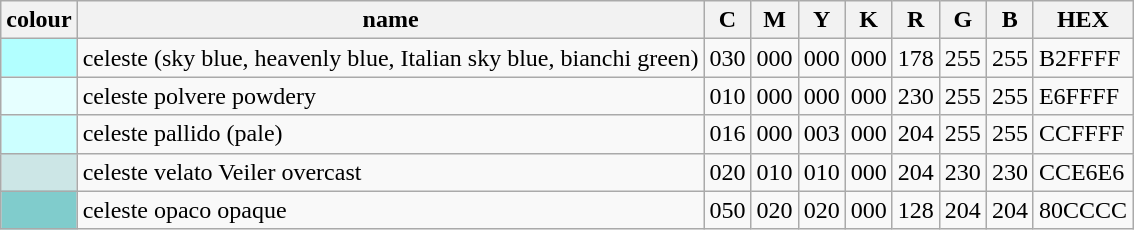<table class="wikitable sortable">
<tr>
<th>colour</th>
<th>name</th>
<th>C</th>
<th>M</th>
<th>Y</th>
<th>K</th>
<th>R</th>
<th>G</th>
<th>B</th>
<th>HEX</th>
</tr>
<tr>
<td style="background:#B2FFFF;"><em> </em></td>
<td>celeste (sky blue, heavenly blue, Italian sky blue, bianchi green)</td>
<td>030</td>
<td>000</td>
<td>000</td>
<td>000</td>
<td>178</td>
<td>255</td>
<td>255</td>
<td>B2FFFF</td>
</tr>
<tr>
<td style="background:#E6FFFF;"> </td>
<td>celeste polvere powdery</td>
<td>010</td>
<td>000</td>
<td>000</td>
<td>000</td>
<td>230</td>
<td>255</td>
<td>255</td>
<td>E6FFFF</td>
</tr>
<tr>
<td style="background:#CCFFFF;"> </td>
<td>celeste pallido (pale)</td>
<td>016</td>
<td>000</td>
<td>003</td>
<td>000</td>
<td>204</td>
<td>255</td>
<td>255</td>
<td>CCFFFF</td>
</tr>
<tr>
<td style="background:#CCE6E6;"> </td>
<td>celeste velato Veiler overcast</td>
<td>020</td>
<td>010</td>
<td>010</td>
<td>000</td>
<td>204</td>
<td>230</td>
<td>230</td>
<td>CCE6E6</td>
</tr>
<tr>
<td style="background:#80CCCC;"> </td>
<td>celeste opaco opaque</td>
<td>050</td>
<td>020</td>
<td>020</td>
<td>000</td>
<td>128</td>
<td>204</td>
<td>204</td>
<td>80CCCC</td>
</tr>
</table>
